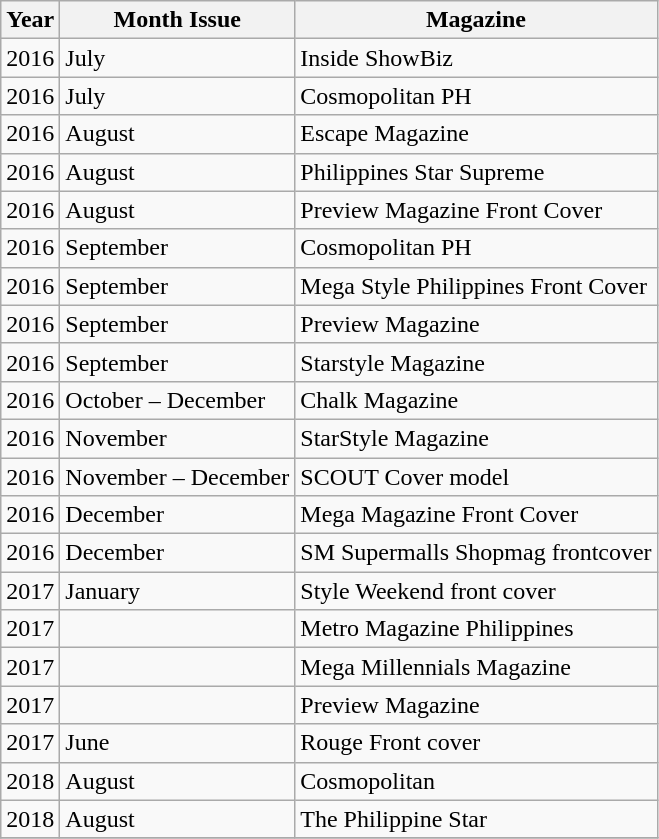<table class="wikitable">
<tr>
<th>Year</th>
<th>Month Issue</th>
<th>Magazine</th>
</tr>
<tr>
<td>2016</td>
<td>July</td>
<td>Inside ShowBiz</td>
</tr>
<tr>
<td>2016</td>
<td>July</td>
<td>Cosmopolitan PH</td>
</tr>
<tr>
<td>2016</td>
<td>August</td>
<td>Escape Magazine</td>
</tr>
<tr>
<td>2016</td>
<td>August</td>
<td>Philippines Star Supreme</td>
</tr>
<tr>
<td>2016</td>
<td>August</td>
<td>Preview Magazine Front Cover</td>
</tr>
<tr>
<td>2016</td>
<td>September</td>
<td>Cosmopolitan PH</td>
</tr>
<tr>
<td>2016</td>
<td>September</td>
<td>Mega Style Philippines Front Cover</td>
</tr>
<tr>
<td>2016</td>
<td>September</td>
<td>Preview Magazine</td>
</tr>
<tr>
<td>2016</td>
<td>September</td>
<td>Starstyle Magazine</td>
</tr>
<tr>
<td>2016</td>
<td>October – December</td>
<td>Chalk Magazine</td>
</tr>
<tr>
<td>2016</td>
<td>November</td>
<td>StarStyle Magazine</td>
</tr>
<tr>
<td>2016</td>
<td>November – December</td>
<td>SCOUT Cover model</td>
</tr>
<tr>
<td>2016</td>
<td>December</td>
<td>Mega Magazine Front Cover</td>
</tr>
<tr>
<td>2016</td>
<td>December</td>
<td>SM Supermalls Shopmag frontcover</td>
</tr>
<tr>
<td>2017</td>
<td>January</td>
<td>Style Weekend front cover</td>
</tr>
<tr>
<td>2017</td>
<td></td>
<td>Metro Magazine Philippines</td>
</tr>
<tr>
<td>2017</td>
<td></td>
<td>Mega Millennials Magazine</td>
</tr>
<tr>
<td>2017</td>
<td></td>
<td>Preview Magazine</td>
</tr>
<tr>
<td>2017</td>
<td>June</td>
<td>Rouge Front cover</td>
</tr>
<tr>
<td>2018</td>
<td>August</td>
<td>Cosmopolitan</td>
</tr>
<tr>
<td>2018</td>
<td>August</td>
<td>The Philippine Star</td>
</tr>
<tr>
</tr>
</table>
